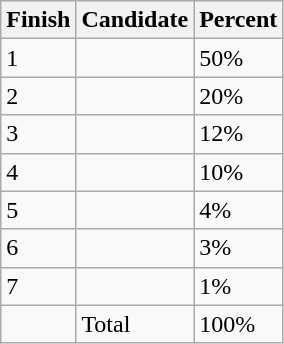<table class="wikitable sortable">
<tr>
<th>Finish</th>
<th>Candidate</th>
<th>Percent</th>
</tr>
<tr>
<td>1</td>
<td></td>
<td>50%</td>
</tr>
<tr>
<td>2</td>
<td></td>
<td>20%</td>
</tr>
<tr>
<td>3</td>
<td></td>
<td>12%</td>
</tr>
<tr>
<td>4</td>
<td></td>
<td>10%</td>
</tr>
<tr>
<td>5</td>
<td></td>
<td>4%</td>
</tr>
<tr>
<td>6</td>
<td></td>
<td>3%</td>
</tr>
<tr>
<td>7</td>
<td></td>
<td>1%</td>
</tr>
<tr>
<td></td>
<td>Total</td>
<td>100%</td>
</tr>
</table>
